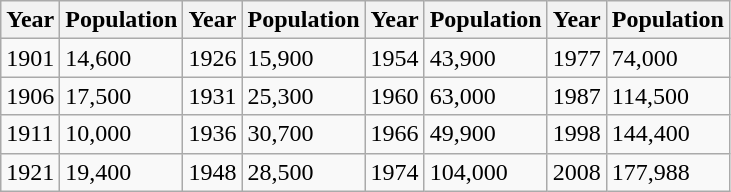<table class="wikitable">
<tr>
<th>Year</th>
<th>Population</th>
<th>Year</th>
<th>Population</th>
<th>Year</th>
<th>Population</th>
<th>Year</th>
<th>Population</th>
</tr>
<tr>
<td>1901</td>
<td>14,600</td>
<td>1926</td>
<td>15,900</td>
<td>1954</td>
<td>43,900</td>
<td>1977</td>
<td>74,000</td>
</tr>
<tr>
<td>1906</td>
<td>17,500</td>
<td>1931</td>
<td>25,300</td>
<td>1960</td>
<td>63,000</td>
<td>1987</td>
<td>114,500</td>
</tr>
<tr>
<td>1911</td>
<td>10,000</td>
<td>1936</td>
<td>30,700</td>
<td>1966</td>
<td>49,900</td>
<td>1998</td>
<td>144,400</td>
</tr>
<tr>
<td>1921</td>
<td>19,400</td>
<td>1948</td>
<td>28,500</td>
<td>1974</td>
<td>104,000</td>
<td>2008</td>
<td>177,988</td>
</tr>
</table>
